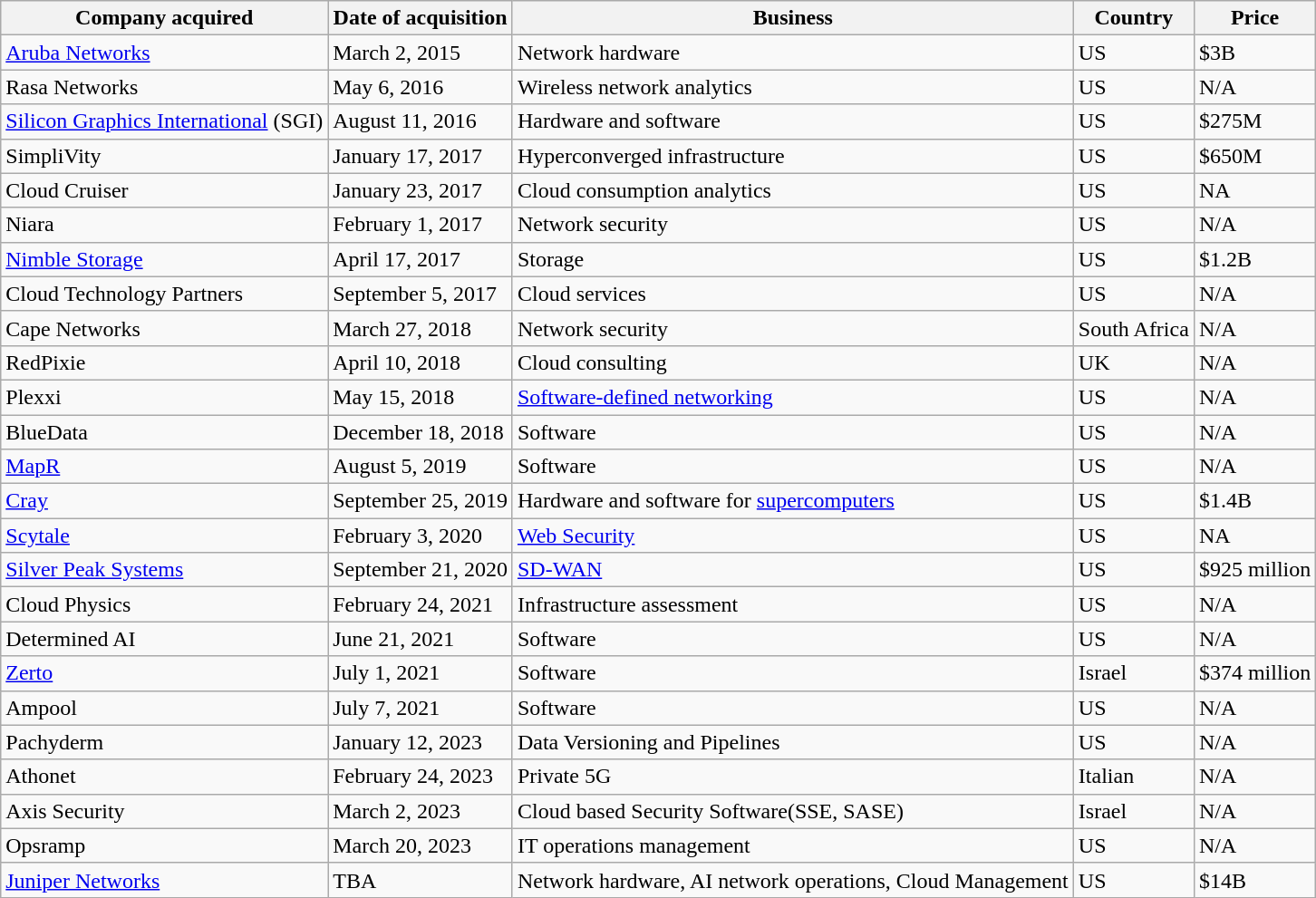<table class="wikitable sortable">
<tr>
<th>Company acquired</th>
<th>Date of acquisition</th>
<th>Business</th>
<th>Country</th>
<th>Price</th>
</tr>
<tr>
<td><a href='#'>Aruba Networks</a></td>
<td>March 2, 2015</td>
<td>Network hardware</td>
<td>US</td>
<td>$3B</td>
</tr>
<tr>
<td>Rasa Networks</td>
<td>May 6, 2016</td>
<td>Wireless network analytics</td>
<td>US</td>
<td>N/A</td>
</tr>
<tr>
<td><a href='#'>Silicon Graphics International</a> (SGI)</td>
<td>August 11, 2016</td>
<td>Hardware and software</td>
<td>US</td>
<td>$275M</td>
</tr>
<tr>
<td>SimpliVity</td>
<td>January 17, 2017</td>
<td>Hyperconverged infrastructure</td>
<td>US</td>
<td>$650M</td>
</tr>
<tr>
<td>Cloud Cruiser</td>
<td>January 23, 2017</td>
<td>Cloud consumption analytics</td>
<td>US</td>
<td>NA</td>
</tr>
<tr>
<td>Niara</td>
<td>February 1, 2017</td>
<td>Network security</td>
<td>US</td>
<td>N/A</td>
</tr>
<tr>
<td><a href='#'>Nimble Storage</a></td>
<td>April 17, 2017</td>
<td>Storage</td>
<td>US</td>
<td>$1.2B</td>
</tr>
<tr>
<td>Cloud Technology Partners</td>
<td>September 5, 2017</td>
<td>Cloud services</td>
<td>US</td>
<td>N/A</td>
</tr>
<tr>
<td>Cape Networks</td>
<td>March 27, 2018</td>
<td>Network security</td>
<td>South Africa</td>
<td>N/A</td>
</tr>
<tr>
<td>RedPixie</td>
<td>April 10, 2018</td>
<td>Cloud consulting</td>
<td>UK</td>
<td>N/A</td>
</tr>
<tr>
<td>Plexxi</td>
<td>May 15, 2018</td>
<td><a href='#'>Software-defined networking</a></td>
<td>US</td>
<td>N/A</td>
</tr>
<tr>
<td>BlueData</td>
<td>December 18, 2018</td>
<td>Software</td>
<td>US</td>
<td>N/A</td>
</tr>
<tr>
<td><a href='#'>MapR</a></td>
<td>August 5, 2019</td>
<td>Software</td>
<td>US</td>
<td>N/A</td>
</tr>
<tr>
<td><a href='#'>Cray</a></td>
<td>September 25, 2019</td>
<td>Hardware and software for <a href='#'>supercomputers</a></td>
<td>US</td>
<td>$1.4B</td>
</tr>
<tr>
<td><a href='#'>Scytale</a></td>
<td>February 3, 2020</td>
<td><a href='#'>Web Security</a></td>
<td>US</td>
<td>NA</td>
</tr>
<tr>
<td><a href='#'>Silver Peak Systems</a></td>
<td>September 21, 2020</td>
<td><a href='#'>SD-WAN</a></td>
<td>US</td>
<td>$925 million</td>
</tr>
<tr>
<td>Cloud Physics</td>
<td>February 24, 2021</td>
<td>Infrastructure assessment</td>
<td>US</td>
<td>N/A</td>
</tr>
<tr>
<td>Determined AI</td>
<td>June 21, 2021</td>
<td>Software</td>
<td>US</td>
<td>N/A</td>
</tr>
<tr>
<td><a href='#'>Zerto</a></td>
<td>July 1, 2021</td>
<td>Software</td>
<td>Israel</td>
<td>$374 million</td>
</tr>
<tr>
<td>Ampool</td>
<td>July 7, 2021</td>
<td>Software</td>
<td>US</td>
<td>N/A</td>
</tr>
<tr>
<td>Pachyderm</td>
<td>January 12, 2023</td>
<td>Data Versioning and Pipelines</td>
<td>US</td>
<td>N/A</td>
</tr>
<tr>
<td>Athonet</td>
<td>February 24, 2023</td>
<td>Private 5G</td>
<td>Italian</td>
<td>N/A</td>
</tr>
<tr>
<td>Axis Security</td>
<td>March 2, 2023</td>
<td>Cloud based Security Software(SSE, SASE)</td>
<td>Israel</td>
<td>N/A</td>
</tr>
<tr>
<td>Opsramp</td>
<td>March 20, 2023</td>
<td>IT operations management</td>
<td>US</td>
<td>N/A</td>
</tr>
<tr>
<td><a href='#'>Juniper Networks</a></td>
<td>TBA</td>
<td>Network hardware, AI network operations, Cloud Management</td>
<td>US</td>
<td>$14B</td>
</tr>
</table>
